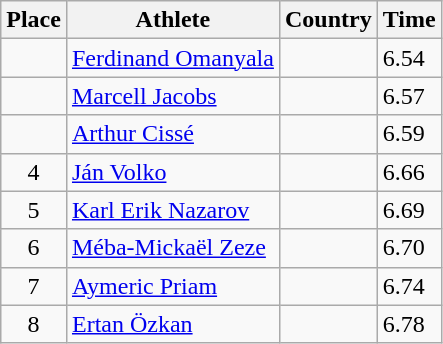<table class="wikitable">
<tr>
<th>Place</th>
<th>Athlete</th>
<th>Country</th>
<th>Time</th>
</tr>
<tr>
<td align=center></td>
<td><a href='#'>Ferdinand Omanyala</a></td>
<td></td>
<td>6.54</td>
</tr>
<tr>
<td align=center></td>
<td><a href='#'>Marcell Jacobs</a></td>
<td></td>
<td>6.57</td>
</tr>
<tr>
<td align=center></td>
<td><a href='#'>Arthur Cissé</a></td>
<td></td>
<td>6.59</td>
</tr>
<tr>
<td align=center>4</td>
<td><a href='#'>Ján Volko</a></td>
<td></td>
<td>6.66</td>
</tr>
<tr>
<td align=center>5</td>
<td><a href='#'>Karl Erik Nazarov</a></td>
<td></td>
<td>6.69</td>
</tr>
<tr>
<td align=center>6</td>
<td><a href='#'>Méba-Mickaël Zeze</a></td>
<td></td>
<td>6.70</td>
</tr>
<tr>
<td align=center>7</td>
<td><a href='#'>Aymeric Priam</a></td>
<td></td>
<td>6.74</td>
</tr>
<tr>
<td align=center>8</td>
<td><a href='#'>Ertan Özkan</a></td>
<td></td>
<td>6.78</td>
</tr>
</table>
